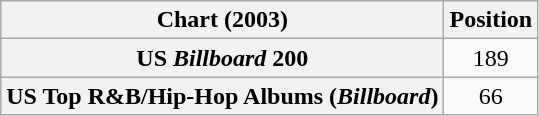<table class="wikitable plainrowheaders" style="text-align:center">
<tr>
<th scope="col">Chart (2003)</th>
<th scope="col">Position</th>
</tr>
<tr>
<th scope="row">US <em>Billboard</em> 200</th>
<td>189</td>
</tr>
<tr>
<th scope="row">US Top R&B/Hip-Hop Albums (<em>Billboard</em>)</th>
<td>66</td>
</tr>
</table>
